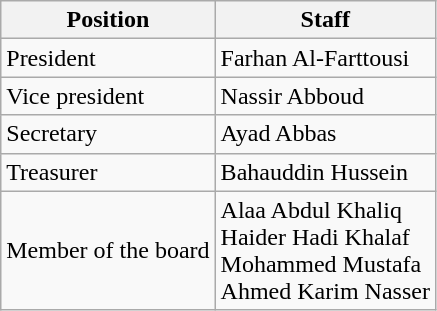<table class="wikitable">
<tr>
<th>Position</th>
<th>Staff</th>
</tr>
<tr>
<td>President</td>
<td> Farhan Al-Farttousi</td>
</tr>
<tr>
<td>Vice president</td>
<td> Nassir Abboud</td>
</tr>
<tr>
<td>Secretary</td>
<td> Ayad Abbas</td>
</tr>
<tr>
<td>Treasurer</td>
<td> Bahauddin Hussein</td>
</tr>
<tr>
<td>Member of the board</td>
<td> Alaa Abdul Khaliq<br>  Haider Hadi Khalaf<br>  Mohammed Mustafa<br>  Ahmed Karim Nasser</td>
</tr>
</table>
